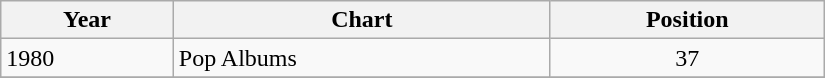<table class="wikitable" width="550px">
<tr>
<th>Year</th>
<th>Chart</th>
<th>Position</th>
</tr>
<tr>
<td align="left">1980</td>
<td align="left">Pop Albums</td>
<td align="center">37</td>
</tr>
<tr>
</tr>
</table>
